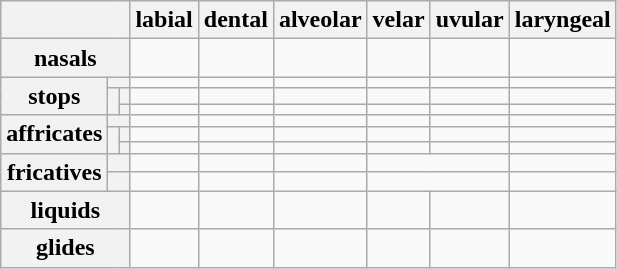<table style="text-align: center" class="wikitable">
<tr>
<th colspan="3"></th>
<th>labial</th>
<th>dental</th>
<th>alveolar</th>
<th>velar</th>
<th>uvular</th>
<th>laryngeal</th>
</tr>
<tr>
<th colspan="3">nasals</th>
<td> </td>
<td> </td>
<td></td>
<td></td>
<td></td>
<td></td>
</tr>
<tr>
<th rowspan="3">stops</th>
<th colspan="2"></th>
<td> </td>
<td> </td>
<td></td>
<td> </td>
<td></td>
<td></td>
</tr>
<tr>
<th rowspan="2"></th>
<th></th>
<td> </td>
<td> </td>
<td></td>
<td> </td>
<td></td>
<td></td>
</tr>
<tr>
<th></th>
<td> </td>
<td> </td>
<td></td>
<td> </td>
<td> </td>
<td></td>
</tr>
<tr>
<th rowspan="3">affricates</th>
<th colspan="2"></th>
<td></td>
<td> </td>
<td> </td>
<td></td>
<td></td>
<td></td>
</tr>
<tr>
<th rowspan="2"></th>
<th></th>
<td></td>
<td> </td>
<td> </td>
<td></td>
<td></td>
<td></td>
</tr>
<tr>
<th></th>
<td></td>
<td> </td>
<td> </td>
<td></td>
<td></td>
<td></td>
</tr>
<tr>
<th rowspan="2">fricatives</th>
<th colspan="2"></th>
<td> </td>
<td> </td>
<td> </td>
<td colspan="2"> </td>
<td></td>
</tr>
<tr>
<th colspan="2"></th>
<td> </td>
<td> </td>
<td> </td>
<td colspan="2"> </td>
<td> </td>
</tr>
<tr>
<th colspan="3">liquids</th>
<td></td>
<td> </td>
<td> </td>
<td></td>
<td></td>
<td></td>
</tr>
<tr>
<th colspan="3">glides</th>
<td></td>
<td></td>
<td> </td>
<td></td>
<td></td>
<td></td>
</tr>
</table>
